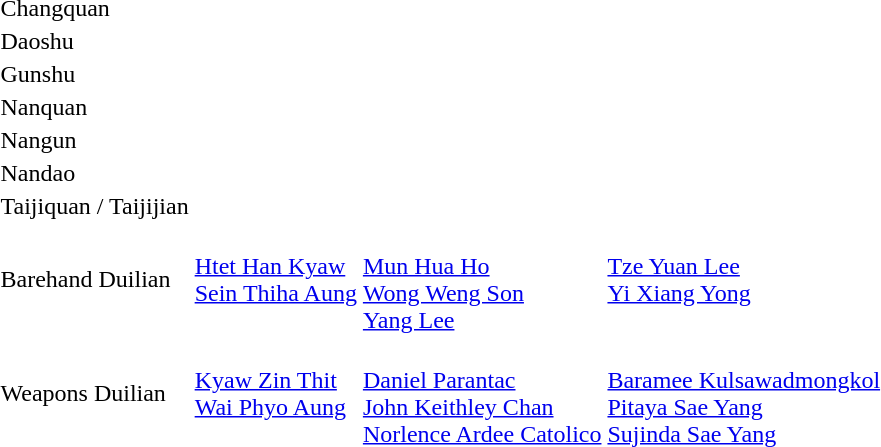<table>
<tr>
<td>Changquan<br></td>
<td></td>
<td></td>
<td></td>
</tr>
<tr>
<td>Daoshu<br></td>
<td></td>
<td></td>
<td></td>
</tr>
<tr>
<td>Gunshu<br></td>
<td></td>
<td></td>
<td></td>
</tr>
<tr>
<td>Nanquan<br></td>
<td></td>
<td></td>
<td></td>
</tr>
<tr>
<td>Nangun<br></td>
<td></td>
<td></td>
<td></td>
</tr>
<tr>
<td>Nandao<br></td>
<td></td>
<td></td>
<td></td>
</tr>
<tr>
<td>Taijiquan / Taijijian<br></td>
<td></td>
<td></td>
<td></td>
</tr>
<tr>
<td>Barehand Duilian<br></td>
<td valign="top"><br><a href='#'>Htet Han Kyaw</a><br><a href='#'>Sein Thiha Aung</a></td>
<td><br><a href='#'>Mun Hua Ho</a><br><a href='#'>Wong Weng Son</a><br><a href='#'>Yang Lee</a></td>
<td valign="top"><br><a href='#'>Tze Yuan Lee</a><br><a href='#'>Yi Xiang Yong</a></td>
</tr>
<tr>
<td>Weapons Duilian<br></td>
<td valign="top"><br><a href='#'>Kyaw Zin Thit</a><br><a href='#'>Wai Phyo Aung</a></td>
<td><br><a href='#'>Daniel Parantac</a><br><a href='#'>John Keithley Chan</a><br><a href='#'>Norlence Ardee Catolico</a></td>
<td><br><a href='#'>Baramee Kulsawadmongkol</a><br><a href='#'>Pitaya Sae Yang</a><br><a href='#'>Sujinda Sae Yang</a></td>
</tr>
</table>
